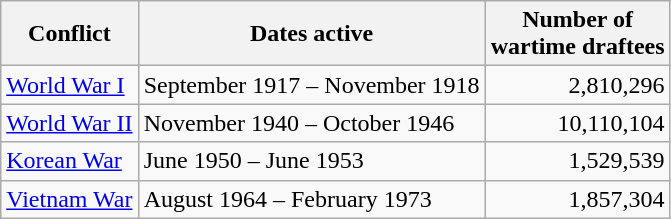<table class="wikitable">
<tr>
<th>Conflict</th>
<th>Dates active</th>
<th>Number of<br>wartime draftees</th>
</tr>
<tr>
<td><a href='#'>World War I</a></td>
<td>September 1917 – November 1918</td>
<td align=right>2,810,296</td>
</tr>
<tr>
<td><a href='#'>World War II</a></td>
<td>November 1940 – October 1946</td>
<td align=right>10,110,104</td>
</tr>
<tr>
<td><a href='#'>Korean War</a></td>
<td>June 1950 – June 1953</td>
<td align=right>1,529,539</td>
</tr>
<tr>
<td><a href='#'>Vietnam War</a></td>
<td>August 1964 – February 1973</td>
<td align=right>1,857,304</td>
</tr>
</table>
